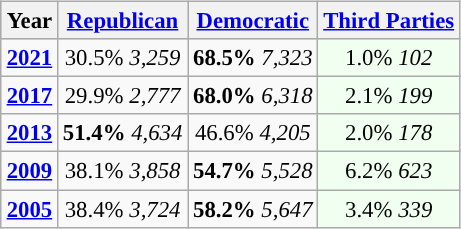<table class="wikitable" style="float:right; font-size:95%;">
<tr bgcolor=lightgrey>
<th>Year</th>
<th><a href='#'>Republican</a></th>
<th><a href='#'>Democratic</a></th>
<th><a href='#'>Third Parties</a></th>
</tr>
<tr>
<td style="text-align:center; "><strong><a href='#'>2021</a></strong></td>
<td style="text-align:center; ">30.5% <em>3,259</em></td>
<td style="text-align:center; "><strong>68.5%</strong>  <em>7,323</em></td>
<td style="text-align:center; background:honeyDew;">1.0% <em>102</em></td>
</tr>
<tr>
<td style="text-align:center; "><strong><a href='#'>2017</a></strong></td>
<td style="text-align:center; ">29.9% <em>2,777</em></td>
<td style="text-align:center; "><strong>68.0%</strong>  <em>6,318</em></td>
<td style="text-align:center; background:honeyDew;">2.1% <em>199</em></td>
</tr>
<tr>
<td style="text-align:center; "><strong><a href='#'>2013</a></strong></td>
<td style="text-align:center; "><strong>51.4%</strong> <em>4,634</em></td>
<td style="text-align:center; ">46.6%  <em>4,205</em></td>
<td style="text-align:center; background:honeyDew;">2.0% <em>178</em></td>
</tr>
<tr>
<td style="text-align:center; "><strong><a href='#'>2009</a></strong></td>
<td style="text-align:center; ">38.1% <em>3,858</em></td>
<td style="text-align:center; "><strong>54.7%</strong>  <em>5,528</em></td>
<td style="text-align:center; background:honeyDew;">6.2% <em>623</em></td>
</tr>
<tr>
<td style="text-align:center; "><strong><a href='#'>2005</a></strong></td>
<td style="text-align:center; ">38.4% <em>3,724</em></td>
<td style="text-align:center; "><strong>58.2%</strong>  <em>5,647</em></td>
<td style="text-align:center; background:honeyDew;">3.4% <em>339</em></td>
</tr>
</table>
